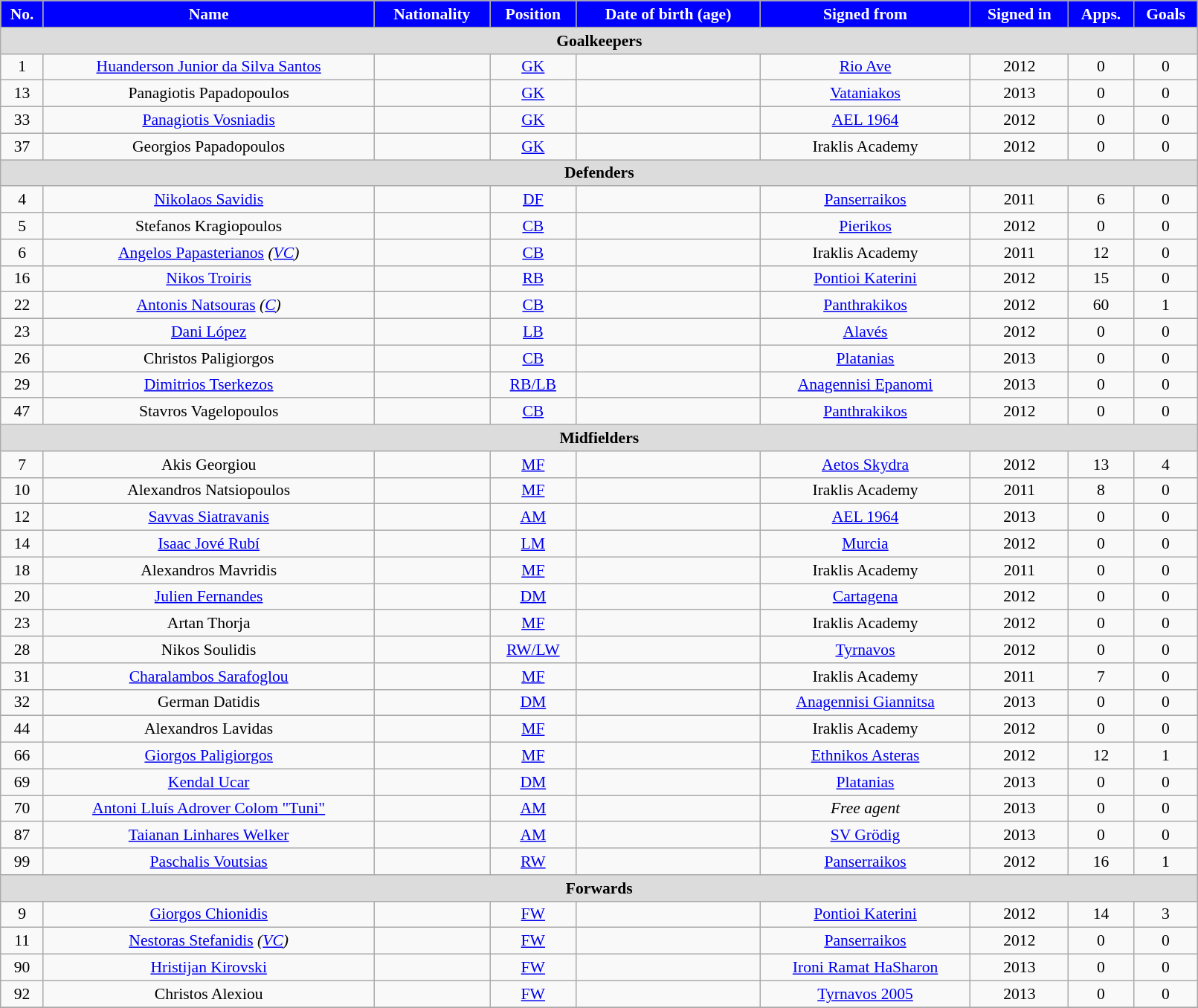<table class="wikitable"  style="text-align:center; font-size:90%; width:85%;">
<tr>
<th style="background:#0000ff; color:white; text-align:center;">No.</th>
<th style="background:#0000ff; color:white; text-align:center;">Name</th>
<th style="background:#0000ff; color:white; text-align:center;">Nationality</th>
<th style="background:#0000ff; color:white; text-align:center;">Position</th>
<th style="background:#0000ff; color:white; text-align:center;">Date of birth (age)</th>
<th style="background:#0000ff; color:white; text-align:center;">Signed from</th>
<th style="background:#0000ff; color:white; text-align:center;">Signed in</th>
<th style="background:#0000ff; color:white; text-align:center;">Apps.</th>
<th style="background:#0000ff; color:white; text-align:center;">Goals</th>
</tr>
<tr>
<th colspan="10"  style="background:#dcdcdc; text-align:center;">Goalkeepers</th>
</tr>
<tr>
<td>1</td>
<td><a href='#'>Huanderson Junior da Silva Santos</a></td>
<td></td>
<td><a href='#'>GK</a></td>
<td></td>
<td><a href='#'>Rio Ave</a></td>
<td>2012</td>
<td>0</td>
<td>0</td>
</tr>
<tr>
<td>13</td>
<td>Panagiotis Papadopoulos</td>
<td></td>
<td><a href='#'>GK</a></td>
<td></td>
<td><a href='#'>Vataniakos</a></td>
<td>2013</td>
<td>0</td>
<td>0</td>
</tr>
<tr>
<td>33</td>
<td><a href='#'>Panagiotis Vosniadis</a></td>
<td></td>
<td><a href='#'>GK</a></td>
<td></td>
<td><a href='#'>AEL 1964</a></td>
<td>2012</td>
<td>0</td>
<td>0</td>
</tr>
<tr>
<td>37</td>
<td>Georgios Papadopoulos</td>
<td></td>
<td><a href='#'>GK</a></td>
<td></td>
<td>Iraklis Academy</td>
<td>2012</td>
<td>0</td>
<td>0</td>
</tr>
<tr>
<th colspan="10"  style="background:#dcdcdc; text-align:center;">Defenders</th>
</tr>
<tr>
<td>4</td>
<td><a href='#'>Nikolaos Savidis</a></td>
<td></td>
<td><a href='#'>DF</a></td>
<td></td>
<td><a href='#'>Panserraikos</a></td>
<td>2011</td>
<td>6</td>
<td>0</td>
</tr>
<tr>
<td>5</td>
<td>Stefanos Kragiopoulos</td>
<td></td>
<td><a href='#'>CB</a></td>
<td></td>
<td><a href='#'>Pierikos</a></td>
<td>2012</td>
<td>0</td>
<td>0</td>
</tr>
<tr>
<td>6</td>
<td><a href='#'>Angelos Papasterianos</a> <em>(<a href='#'>VC</a>)</em></td>
<td></td>
<td><a href='#'>CB</a></td>
<td></td>
<td>Iraklis Academy</td>
<td>2011</td>
<td>12</td>
<td>0</td>
</tr>
<tr>
<td>16</td>
<td><a href='#'>Nikos Troiris</a></td>
<td></td>
<td><a href='#'>RB</a></td>
<td></td>
<td><a href='#'>Pontioi Katerini</a></td>
<td>2012</td>
<td>15</td>
<td>0</td>
</tr>
<tr>
<td>22</td>
<td><a href='#'>Antonis Natsouras</a> <em>(<a href='#'>C</a>)</em></td>
<td></td>
<td><a href='#'>CB</a></td>
<td></td>
<td><a href='#'>Panthrakikos</a></td>
<td>2012</td>
<td>60</td>
<td>1</td>
</tr>
<tr>
<td>23</td>
<td><a href='#'>Dani López</a></td>
<td></td>
<td><a href='#'>LB</a></td>
<td></td>
<td><a href='#'>Alavés</a></td>
<td>2012</td>
<td>0</td>
<td>0</td>
</tr>
<tr>
<td>26</td>
<td>Christos Paligiorgos</td>
<td></td>
<td><a href='#'>CB</a></td>
<td></td>
<td><a href='#'>Platanias</a></td>
<td>2013</td>
<td>0</td>
<td>0</td>
</tr>
<tr>
<td>29</td>
<td><a href='#'>Dimitrios Tserkezos</a></td>
<td></td>
<td><a href='#'>RB/LB</a></td>
<td></td>
<td><a href='#'>Anagennisi Epanomi</a></td>
<td>2013</td>
<td>0</td>
<td>0</td>
</tr>
<tr>
<td>47</td>
<td>Stavros Vagelopoulos</td>
<td></td>
<td><a href='#'>CB</a></td>
<td></td>
<td><a href='#'>Panthrakikos</a></td>
<td>2012</td>
<td>0</td>
<td>0</td>
</tr>
<tr>
<th colspan="10"  style="background:#dcdcdc; text-align:center;">Midfielders</th>
</tr>
<tr>
<td>7</td>
<td>Akis Georgiou</td>
<td></td>
<td><a href='#'>MF</a></td>
<td></td>
<td><a href='#'>Aetos Skydra</a></td>
<td>2012</td>
<td>13</td>
<td>4</td>
</tr>
<tr>
<td>10</td>
<td>Alexandros Natsiopoulos</td>
<td></td>
<td><a href='#'>MF</a></td>
<td></td>
<td>Iraklis Academy</td>
<td>2011</td>
<td>8</td>
<td>0</td>
</tr>
<tr>
<td>12</td>
<td><a href='#'>Savvas Siatravanis</a></td>
<td></td>
<td><a href='#'>AM</a></td>
<td></td>
<td><a href='#'>AEL 1964</a></td>
<td>2013</td>
<td>0</td>
<td>0</td>
</tr>
<tr>
<td>14</td>
<td><a href='#'>Isaac Jové Rubí</a></td>
<td></td>
<td><a href='#'>LM</a></td>
<td></td>
<td><a href='#'>Murcia</a></td>
<td>2012</td>
<td>0</td>
<td>0</td>
</tr>
<tr>
<td>18</td>
<td>Alexandros Mavridis</td>
<td></td>
<td><a href='#'>MF</a></td>
<td></td>
<td>Iraklis Academy</td>
<td>2011</td>
<td>0</td>
<td>0</td>
</tr>
<tr>
<td>20</td>
<td><a href='#'>Julien Fernandes</a></td>
<td></td>
<td><a href='#'>DM</a></td>
<td></td>
<td><a href='#'>Cartagena</a></td>
<td>2012</td>
<td>0</td>
<td>0</td>
</tr>
<tr>
<td>23</td>
<td>Artan Thorja</td>
<td></td>
<td><a href='#'>MF</a></td>
<td></td>
<td>Iraklis Academy</td>
<td>2012</td>
<td>0</td>
<td>0</td>
</tr>
<tr>
<td>28</td>
<td>Nikos Soulidis</td>
<td></td>
<td><a href='#'>RW/LW</a></td>
<td></td>
<td><a href='#'>Tyrnavos</a></td>
<td>2012</td>
<td>0</td>
<td>0</td>
</tr>
<tr>
<td>31</td>
<td><a href='#'>Charalambos Sarafoglou</a></td>
<td></td>
<td><a href='#'>MF</a></td>
<td></td>
<td>Iraklis Academy</td>
<td>2011</td>
<td>7</td>
<td>0</td>
</tr>
<tr>
<td>32</td>
<td>German Datidis</td>
<td></td>
<td><a href='#'>DM</a></td>
<td></td>
<td><a href='#'>Anagennisi Giannitsa</a></td>
<td>2013</td>
<td>0</td>
<td>0</td>
</tr>
<tr>
<td>44</td>
<td>Alexandros Lavidas</td>
<td></td>
<td><a href='#'>MF</a></td>
<td></td>
<td>Iraklis Academy</td>
<td>2012</td>
<td>0</td>
<td>0</td>
</tr>
<tr>
<td>66</td>
<td><a href='#'>Giorgos Paligiorgos</a></td>
<td></td>
<td><a href='#'>MF</a></td>
<td></td>
<td><a href='#'>Ethnikos Asteras</a></td>
<td>2012</td>
<td>12</td>
<td>1</td>
</tr>
<tr>
<td>69</td>
<td><a href='#'>Kendal Ucar</a></td>
<td></td>
<td><a href='#'>DM</a></td>
<td></td>
<td><a href='#'>Platanias</a></td>
<td>2013</td>
<td>0</td>
<td>0</td>
</tr>
<tr>
<td>70</td>
<td><a href='#'>Antoni Lluís Adrover Colom "Tuni"</a></td>
<td></td>
<td><a href='#'>AM</a></td>
<td></td>
<td><em>Free agent</em></td>
<td>2013</td>
<td>0</td>
<td>0</td>
</tr>
<tr>
<td>87</td>
<td><a href='#'>Taianan Linhares Welker</a></td>
<td></td>
<td><a href='#'>AM</a></td>
<td></td>
<td><a href='#'>SV Grödig</a></td>
<td>2013</td>
<td>0</td>
<td>0</td>
</tr>
<tr>
<td>99</td>
<td><a href='#'>Paschalis Voutsias</a></td>
<td></td>
<td><a href='#'>RW</a></td>
<td></td>
<td><a href='#'>Panserraikos</a></td>
<td>2012</td>
<td>16</td>
<td>1</td>
</tr>
<tr>
<th colspan="10"  style="background:#dcdcdc; text-align:center;">Forwards</th>
</tr>
<tr>
<td>9</td>
<td><a href='#'>Giorgos Chionidis</a></td>
<td></td>
<td><a href='#'>FW</a></td>
<td></td>
<td><a href='#'>Pontioi Katerini</a></td>
<td>2012</td>
<td>14</td>
<td>3</td>
</tr>
<tr>
<td>11</td>
<td><a href='#'>Nestoras Stefanidis</a> <em>(<a href='#'>VC</a>)</em></td>
<td></td>
<td><a href='#'>FW</a></td>
<td></td>
<td><a href='#'>Panserraikos</a></td>
<td>2012</td>
<td>0</td>
<td>0</td>
</tr>
<tr>
<td>90</td>
<td><a href='#'>Hristijan Kirovski</a></td>
<td></td>
<td><a href='#'>FW</a></td>
<td></td>
<td><a href='#'>Ironi Ramat HaSharon</a></td>
<td>2013</td>
<td>0</td>
<td>0</td>
</tr>
<tr>
<td>92</td>
<td>Christos Alexiou</td>
<td></td>
<td><a href='#'>FW</a></td>
<td></td>
<td><a href='#'>Tyrnavos 2005</a></td>
<td>2013</td>
<td>0</td>
<td>0</td>
</tr>
<tr>
</tr>
</table>
